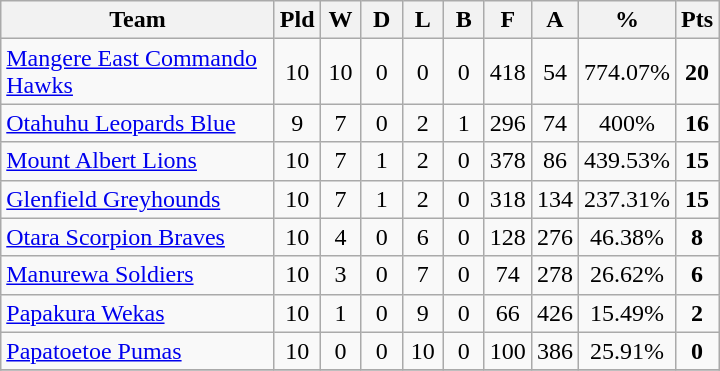<table class="wikitable" style="text-align:center;">
<tr>
<th width=175>Team</th>
<th width=20 abbr="Played">Pld</th>
<th width=20 abbr="Won">W</th>
<th width=20 abbr="Drawn">D</th>
<th width=20 abbr="Lost">L</th>
<th width=20 abbr="Bye">B</th>
<th width=20 abbr="For">F</th>
<th width=20 abbr="Against">A</th>
<th width=20 abbr="Percentage">%</th>
<th width=20 abbr="Points">Pts</th>
</tr>
<tr>
<td style="text-align:left;"><a href='#'>Mangere East Commando Hawks</a></td>
<td>10</td>
<td>10</td>
<td>0</td>
<td>0</td>
<td>0</td>
<td>418</td>
<td>54</td>
<td>774.07%</td>
<td><strong>20</strong></td>
</tr>
<tr>
<td style="text-align:left;"><a href='#'>Otahuhu Leopards Blue</a></td>
<td>9</td>
<td>7</td>
<td>0</td>
<td>2</td>
<td>1</td>
<td>296</td>
<td>74</td>
<td>400%</td>
<td><strong>16</strong></td>
</tr>
<tr>
<td style="text-align:left;"><a href='#'>Mount Albert Lions</a></td>
<td>10</td>
<td>7</td>
<td>1</td>
<td>2</td>
<td>0</td>
<td>378</td>
<td>86</td>
<td>439.53%</td>
<td><strong>15</strong></td>
</tr>
<tr>
<td style="text-align:left;"><a href='#'>Glenfield Greyhounds</a></td>
<td>10</td>
<td>7</td>
<td>1</td>
<td>2</td>
<td>0</td>
<td>318</td>
<td>134</td>
<td>237.31%</td>
<td><strong>15</strong></td>
</tr>
<tr>
<td style="text-align:left;"><a href='#'>Otara Scorpion Braves</a></td>
<td>10</td>
<td>4</td>
<td>0</td>
<td>6</td>
<td>0</td>
<td>128</td>
<td>276</td>
<td>46.38%</td>
<td><strong>8</strong></td>
</tr>
<tr>
<td style="text-align:left;"><a href='#'>Manurewa Soldiers</a></td>
<td>10</td>
<td>3</td>
<td>0</td>
<td>7</td>
<td>0</td>
<td>74</td>
<td>278</td>
<td>26.62%</td>
<td><strong>6</strong></td>
</tr>
<tr>
<td style="text-align:left;"><a href='#'>Papakura Wekas</a></td>
<td>10</td>
<td>1</td>
<td>0</td>
<td>9</td>
<td>0</td>
<td>66</td>
<td>426</td>
<td>15.49%</td>
<td><strong>2</strong></td>
</tr>
<tr>
<td style="text-align:left;"><a href='#'>Papatoetoe Pumas</a></td>
<td>10</td>
<td>0</td>
<td>0</td>
<td>10</td>
<td>0</td>
<td>100</td>
<td>386</td>
<td>25.91%</td>
<td><strong>0</strong></td>
</tr>
<tr>
</tr>
</table>
